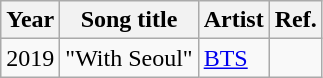<table class="wikitable">
<tr>
<th>Year</th>
<th>Song title</th>
<th>Artist</th>
<th>Ref.</th>
</tr>
<tr>
<td>2019</td>
<td>"With Seoul"</td>
<td><a href='#'>BTS</a></td>
<td></td>
</tr>
</table>
